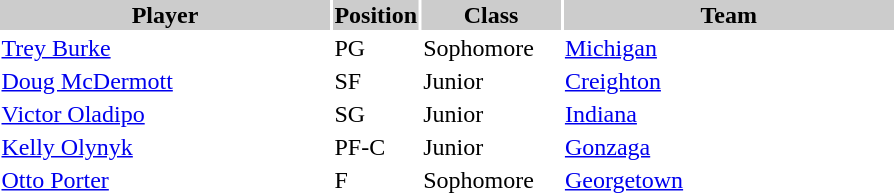<table style="width:600px" "border:'1' 'solid' 'gray'">
<tr>
<th style="background:#ccc; width:40%;">Player</th>
<th style="background:#ccc; width:4%;">Position</th>
<th style="background:#ccc; width:16%;">Class</th>
<th style="background:#ccc; width:40%;">Team</th>
</tr>
<tr>
<td><a href='#'>Trey Burke</a></td>
<td>PG</td>
<td>Sophomore</td>
<td><a href='#'>Michigan</a></td>
</tr>
<tr>
<td><a href='#'>Doug McDermott</a></td>
<td>SF</td>
<td>Junior</td>
<td><a href='#'>Creighton</a></td>
</tr>
<tr>
<td><a href='#'>Victor Oladipo</a></td>
<td>SG</td>
<td>Junior</td>
<td><a href='#'>Indiana</a></td>
</tr>
<tr>
<td><a href='#'>Kelly Olynyk</a></td>
<td>PF-C</td>
<td>Junior</td>
<td><a href='#'>Gonzaga</a></td>
</tr>
<tr>
<td><a href='#'>Otto Porter</a></td>
<td>F</td>
<td>Sophomore</td>
<td><a href='#'>Georgetown</a></td>
</tr>
</table>
